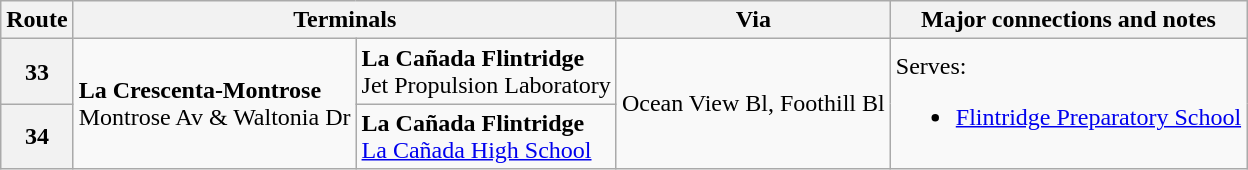<table class="wikitable">
<tr>
<th>Route</th>
<th colspan="2">Terminals</th>
<th>Via</th>
<th>Major connections and notes</th>
</tr>
<tr>
<th>33</th>
<td rowspan="2"><strong>La Crescenta-Montrose</strong> <br>Montrose Av & Waltonia Dr</td>
<td><strong>La Cañada Flintridge</strong> <br>Jet Propulsion Laboratory</td>
<td rowspan="2">Ocean View Bl, Foothill Bl</td>
<td rowspan="2">Serves:<br><ul><li><a href='#'>Flintridge Preparatory School</a></li></ul></td>
</tr>
<tr>
<th>34</th>
<td><strong>La Cañada Flintridge</strong> <br><a href='#'>La Cañada High School</a></td>
</tr>
</table>
